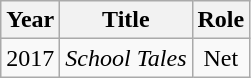<table class="wikitable" style="text-align:center">
<tr>
<th>Year</th>
<th>Title</th>
<th>Role</th>
</tr>
<tr>
<td>2017</td>
<td><em>School Tales</em></td>
<td>Net</td>
</tr>
</table>
